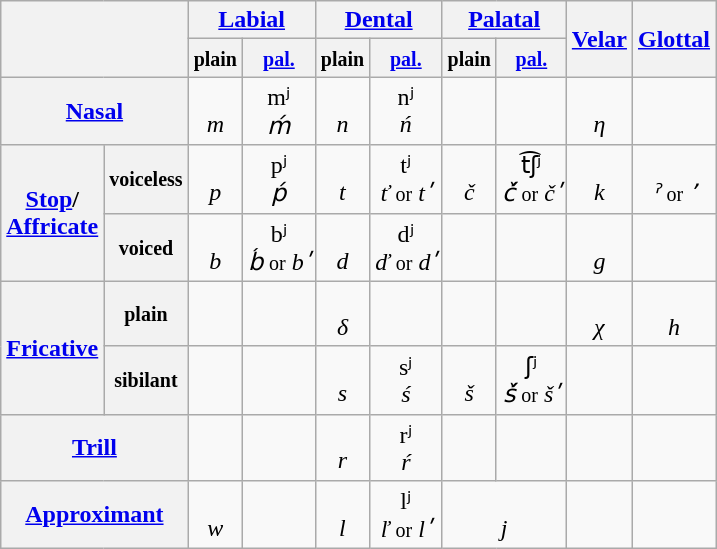<table class="wikitable" style="text-align:center;">
<tr>
<th colspan="2" rowspan="2"></th>
<th colspan="2"><a href='#'>Labial</a></th>
<th colspan="2"><a href='#'>Dental</a></th>
<th colspan="2"><a href='#'>Palatal</a></th>
<th rowspan="2"><a href='#'>Velar</a></th>
<th rowspan="2"><a href='#'>Glottal</a></th>
</tr>
<tr>
<th><small>plain</small></th>
<th><small><a href='#'>pal.</a></small></th>
<th><small>plain</small></th>
<th><small><a href='#'>pal.</a></small></th>
<th><small>plain</small></th>
<th><a href='#'><small>pal.</small></a></th>
</tr>
<tr>
<th colspan="2"><a href='#'>Nasal</a></th>
<td><br><em>m</em></td>
<td>mʲ<br><em>ḿ</em></td>
<td><br><em>n</em></td>
<td>nʲ<br><em>ń</em></td>
<td></td>
<td></td>
<td><br><em>η</em></td>
<td></td>
</tr>
<tr>
<th rowspan="2"><a href='#'>Stop</a>/<br><a href='#'>Affricate</a></th>
<th><small>voiceless</small></th>
<td><br><em>p</em></td>
<td>pʲ<br><em>ṕ</em></td>
<td><br><em>t</em></td>
<td>tʲ<br><em>ť</em> <small>or</small> <em>tʹ</em></td>
<td><br><em>č</em></td>
<td>t͡ʃʲ<br><em>č́</em> <small>or</small> <em>čʹ</em></td>
<td><br><em>k</em></td>
<td><br><em>ˀ</em> <small>or</small> <em>ʼ</em></td>
</tr>
<tr>
<th><small>voiced</small></th>
<td><br><em>b</em></td>
<td>bʲ<br><em>b́</em> <small>or</small> <em>bʹ</em></td>
<td><br><em>d</em></td>
<td>dʲ<br><em>ď</em> <small>or</small> <em>dʹ</em></td>
<td></td>
<td></td>
<td><br><em>g</em></td>
<td></td>
</tr>
<tr>
<th rowspan="2"><a href='#'>Fricative</a></th>
<th><small>plain</small></th>
<td></td>
<td></td>
<td><br><em>δ</em></td>
<td></td>
<td></td>
<td></td>
<td><br><em>χ</em></td>
<td><br><em>h</em></td>
</tr>
<tr>
<th><small>sibilant</small></th>
<td></td>
<td></td>
<td><br><em>s</em></td>
<td>sʲ<br><em>ś</em></td>
<td><br><em>š</em></td>
<td>ʃʲ<br><em>š́</em> <small>or</small> <em>šʹ</em></td>
<td></td>
<td></td>
</tr>
<tr>
<th colspan="2"><a href='#'>Trill</a></th>
<td></td>
<td></td>
<td><br><em>r</em></td>
<td>rʲ<br><em>ŕ</em></td>
<td></td>
<td></td>
<td></td>
<td></td>
</tr>
<tr>
<th colspan="2"><a href='#'>Approximant</a></th>
<td><br><em>w</em></td>
<td></td>
<td><br><em>l</em></td>
<td>lʲ<br><em>ľ</em> <small>or</small> <em>lʹ</em></td>
<td colspan="2"><br> <em>j</em></td>
<td></td>
<td></td>
</tr>
</table>
